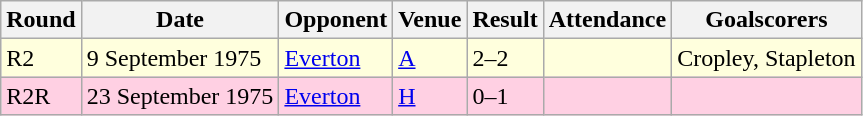<table class="wikitable">
<tr>
<th>Round</th>
<th>Date</th>
<th>Opponent</th>
<th>Venue</th>
<th>Result</th>
<th>Attendance</th>
<th>Goalscorers</th>
</tr>
<tr style="background-color: #ffffdd;">
<td>R2</td>
<td>9 September 1975</td>
<td><a href='#'>Everton</a></td>
<td><a href='#'>A</a></td>
<td>2–2</td>
<td></td>
<td>Cropley, Stapleton</td>
</tr>
<tr style="background-color:  #ffd0e3;">
<td>R2R</td>
<td>23 September 1975</td>
<td><a href='#'>Everton</a></td>
<td><a href='#'>H</a></td>
<td>0–1</td>
<td></td>
<td></td>
</tr>
</table>
